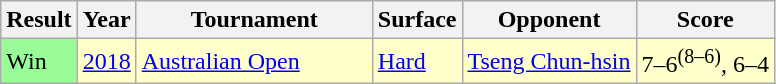<table class="wikitable">
<tr>
<th>Result</th>
<th>Year</th>
<th width=150>Tournament</th>
<th>Surface</th>
<th>Opponent</th>
<th class=unsortable>Score</th>
</tr>
<tr style="background:#ffc;">
<td bgcolor=98fb98>Win</td>
<td><a href='#'>2018</a></td>
<td><a href='#'>Australian Open</a></td>
<td><a href='#'>Hard</a></td>
<td> <a href='#'>Tseng Chun-hsin</a></td>
<td>7–6<sup>(8–6)</sup>, 6–4</td>
</tr>
</table>
